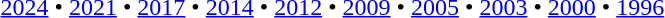<table id=toc class=toc summary=Contents>
<tr>
<td align=center><br><a href='#'>2024</a> • <a href='#'>2021</a> • <a href='#'>2017</a> • <a href='#'>2014</a> • <a href='#'>2012</a> • <a href='#'>2009</a> • <a href='#'>2005</a> • <a href='#'>2003</a> • <a href='#'>2000</a> • <a href='#'>1996</a></td>
</tr>
</table>
